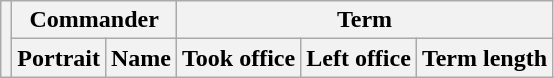<table class="wikitable sortable">
<tr>
<th rowspan=2></th>
<th colspan=2>Commander</th>
<th colspan=3>Term</th>
</tr>
<tr>
<th>Portrait</th>
<th>Name</th>
<th>Took office</th>
<th>Left office</th>
<th>Term length<br>











</th>
</tr>
</table>
